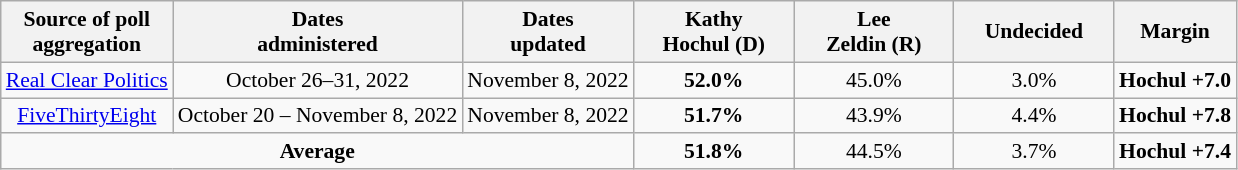<table class="wikitable sortable" style="text-align:center;font-size:90%;line-height:17px">
<tr>
<th>Source of poll<br>aggregation</th>
<th>Dates<br>administered</th>
<th>Dates<br>updated</th>
<th style="width:100px;">Kathy<br>Hochul (D)</th>
<th style="width:100px;">Lee<br>Zeldin (R)</th>
<th style="width:100px;">Undecided<br></th>
<th>Margin</th>
</tr>
<tr>
<td><a href='#'>Real Clear Politics</a></td>
<td>October 26–31, 2022</td>
<td>November 8, 2022</td>
<td><strong>52.0%</strong></td>
<td>45.0%</td>
<td>3.0%</td>
<td><strong>Hochul +7.0</strong></td>
</tr>
<tr>
<td><a href='#'>FiveThirtyEight</a></td>
<td>October 20 – November 8, 2022</td>
<td>November 8, 2022</td>
<td><strong>51.7%</strong></td>
<td>43.9%</td>
<td>4.4%</td>
<td><strong>Hochul +7.8</strong></td>
</tr>
<tr>
<td colspan="3"><strong>Average</strong></td>
<td><strong>51.8%</strong></td>
<td>44.5%</td>
<td>3.7%</td>
<td><strong>Hochul +7.4</strong></td>
</tr>
</table>
